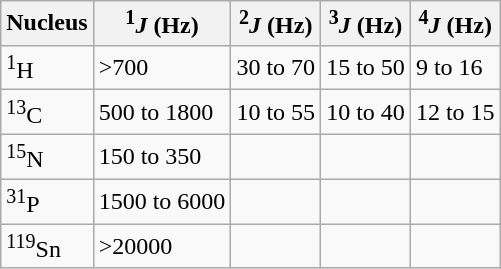<table class="wikitable floatright">
<tr>
<th>Nucleus</th>
<th><sup>1</sup><em>J</em> (Hz)</th>
<th><sup>2</sup><em>J</em> (Hz)</th>
<th><sup>3</sup><em>J</em> (Hz)</th>
<th><sup>4</sup><em>J</em> (Hz)</th>
</tr>
<tr>
<td><sup>1</sup>H</td>
<td>>700</td>
<td>30 to 70</td>
<td>15 to 50</td>
<td>9 to 16</td>
</tr>
<tr>
<td><sup>13</sup>C</td>
<td>500 to 1800</td>
<td>10 to 55</td>
<td>10 to 40</td>
<td>12 to 15</td>
</tr>
<tr>
<td><sup>15</sup>N</td>
<td>150 to 350</td>
<td></td>
<td></td>
<td></td>
</tr>
<tr>
<td><sup>31</sup>P</td>
<td>1500 to 6000</td>
<td></td>
<td></td>
<td></td>
</tr>
<tr>
<td><sup>119</sup>Sn</td>
<td>>20000</td>
<td></td>
<td></td>
<td></td>
</tr>
</table>
